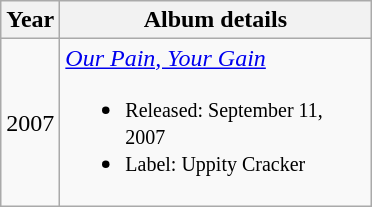<table class="wikitable">
<tr>
<th>Year</th>
<th style="width:200px;">Album details</th>
</tr>
<tr>
<td>2007</td>
<td><em><a href='#'>Our Pain, Your Gain</a></em><br><ul><li><small>Released: September 11, 2007</small></li><li><small>Label: Uppity Cracker</small></li></ul></td>
</tr>
</table>
